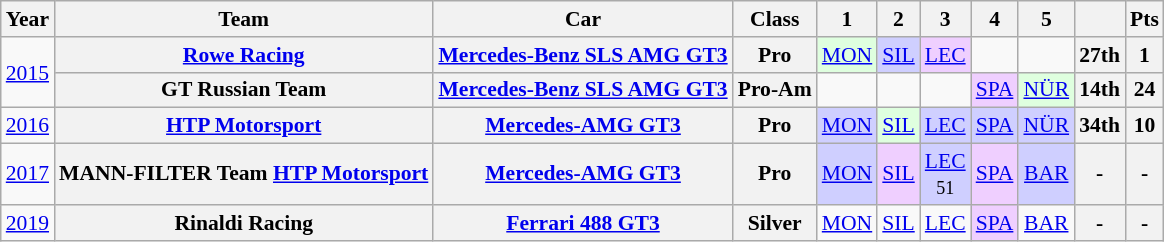<table class="wikitable" border="1" style="text-align:center; font-size:90%;">
<tr>
<th>Year</th>
<th>Team</th>
<th>Car</th>
<th>Class</th>
<th>1</th>
<th>2</th>
<th>3</th>
<th>4</th>
<th>5</th>
<th></th>
<th>Pts</th>
</tr>
<tr>
<td rowspan=2><a href='#'>2015</a></td>
<th><a href='#'>Rowe Racing</a></th>
<th><a href='#'>Mercedes-Benz SLS AMG GT3</a></th>
<th>Pro</th>
<td style="background-color:#dfffdf"><a href='#'>MON</a><br></td>
<td style="background-color:#cfcfff"><a href='#'>SIL</a><br></td>
<td style="background-color:#efcfff"><a href='#'>LEC</a><br></td>
<td></td>
<td></td>
<th>27th</th>
<th>1</th>
</tr>
<tr>
<th>GT Russian Team</th>
<th><a href='#'>Mercedes-Benz SLS AMG GT3</a></th>
<th>Pro-Am</th>
<td></td>
<td></td>
<td></td>
<td style="background-color:#efcfff"><a href='#'>SPA</a><br></td>
<td style="background-color:#dfffdf"><a href='#'>NÜR</a><br></td>
<th>14th</th>
<th>24</th>
</tr>
<tr>
<td><a href='#'>2016</a></td>
<th><a href='#'>HTP Motorsport</a></th>
<th><a href='#'>Mercedes-AMG GT3</a></th>
<th>Pro</th>
<td style="background-color:#cfcfff"><a href='#'>MON</a><br></td>
<td style="background-color:#dfffdf"><a href='#'>SIL</a><br></td>
<td style="background-color:#cfcfff"><a href='#'>LEC</a><br></td>
<td style="background-color:#cfcfff"><a href='#'>SPA</a><br></td>
<td style="background-color:#cfcfff"><a href='#'>NÜR</a><br></td>
<th>34th</th>
<th>10</th>
</tr>
<tr>
<td><a href='#'>2017</a></td>
<th>MANN-FILTER Team <a href='#'>HTP Motorsport</a></th>
<th><a href='#'>Mercedes-AMG GT3</a></th>
<th>Pro</th>
<td style="background-color:#cfcfff"><a href='#'>MON</a><br></td>
<td style="background-color:#efcfff"><a href='#'>SIL</a><br></td>
<td style="background-color:#cfcfff"><a href='#'>LEC</a><br><small>51</small></td>
<td style="background-color:#efcfff"><a href='#'>SPA</a><br></td>
<td style="background-color:#cfcfff"><a href='#'>BAR</a><br></td>
<th>-</th>
<th>-</th>
</tr>
<tr>
<td><a href='#'>2019</a></td>
<th>Rinaldi Racing</th>
<th><a href='#'>Ferrari 488 GT3</a></th>
<th>Silver</th>
<td><a href='#'>MON</a></td>
<td><a href='#'>SIL</a></td>
<td><a href='#'>LEC</a></td>
<td style="background-color:#efcfff"><a href='#'>SPA</a><br></td>
<td><a href='#'>BAR</a></td>
<th>-</th>
<th>-</th>
</tr>
</table>
